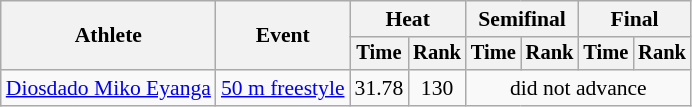<table class="wikitable" style="text-align:center; font-size:90%">
<tr>
<th rowspan="2">Athlete</th>
<th rowspan="2">Event</th>
<th colspan="2">Heat</th>
<th colspan="2">Semifinal</th>
<th colspan="2">Final</th>
</tr>
<tr style="font-size:95%">
<th>Time</th>
<th>Rank</th>
<th>Time</th>
<th>Rank</th>
<th>Time</th>
<th>Rank</th>
</tr>
<tr>
<td align=left><a href='#'>Diosdado Miko Eyanga</a></td>
<td align=left><a href='#'>50 m freestyle</a></td>
<td>31.78</td>
<td>130</td>
<td colspan=4>did not advance</td>
</tr>
</table>
